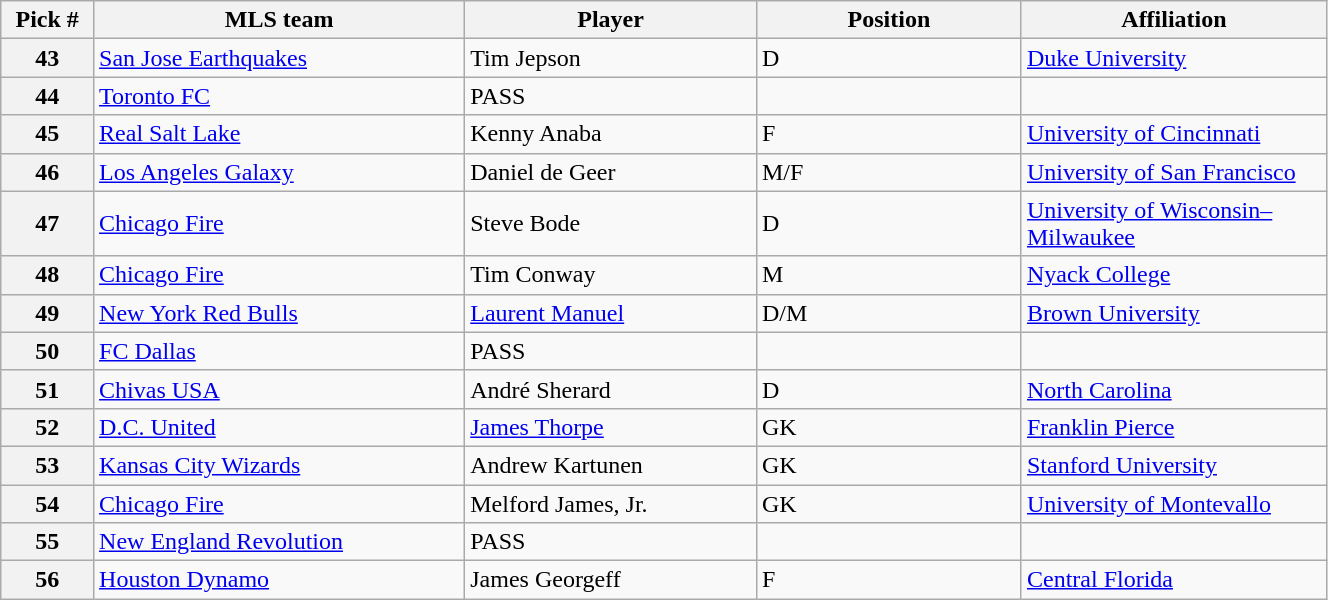<table class="wikitable sortable" style="width:70%">
<tr>
<th width=7%>Pick #</th>
<th width=28%>MLS team</th>
<th width=22%>Player</th>
<th width=20%>Position</th>
<th>Affiliation</th>
</tr>
<tr>
<th>43</th>
<td><a href='#'>San Jose Earthquakes</a></td>
<td> Tim Jepson</td>
<td>D</td>
<td><a href='#'>Duke University</a></td>
</tr>
<tr>
<th>44</th>
<td><a href='#'>Toronto FC</a></td>
<td>PASS</td>
<td></td>
<td></td>
</tr>
<tr>
<th>45</th>
<td><a href='#'>Real Salt Lake</a></td>
<td> Kenny Anaba</td>
<td>F</td>
<td><a href='#'>University of Cincinnati</a></td>
</tr>
<tr>
<th>46</th>
<td><a href='#'>Los Angeles Galaxy</a></td>
<td> Daniel de Geer</td>
<td>M/F</td>
<td><a href='#'>University of San Francisco</a></td>
</tr>
<tr>
<th>47</th>
<td><a href='#'>Chicago Fire</a></td>
<td> Steve Bode</td>
<td>D</td>
<td><a href='#'>University of Wisconsin–Milwaukee</a></td>
</tr>
<tr>
<th>48</th>
<td><a href='#'>Chicago Fire</a></td>
<td> Tim Conway</td>
<td>M</td>
<td><a href='#'>Nyack College</a></td>
</tr>
<tr>
<th>49</th>
<td><a href='#'>New York Red Bulls</a></td>
<td> <a href='#'>Laurent Manuel</a></td>
<td>D/M</td>
<td><a href='#'>Brown University</a></td>
</tr>
<tr>
<th>50</th>
<td><a href='#'>FC Dallas</a></td>
<td>PASS</td>
<td></td>
<td></td>
</tr>
<tr>
<th>51</th>
<td><a href='#'>Chivas USA</a></td>
<td> André Sherard</td>
<td>D</td>
<td><a href='#'>North Carolina</a></td>
</tr>
<tr>
<th>52</th>
<td><a href='#'>D.C. United</a></td>
<td> <a href='#'>James Thorpe</a></td>
<td>GK</td>
<td><a href='#'>Franklin Pierce</a></td>
</tr>
<tr>
<th>53</th>
<td><a href='#'>Kansas City Wizards</a></td>
<td> Andrew Kartunen</td>
<td>GK</td>
<td><a href='#'>Stanford University</a></td>
</tr>
<tr>
<th>54</th>
<td><a href='#'>Chicago Fire</a></td>
<td> Melford James, Jr.</td>
<td>GK</td>
<td><a href='#'>University of Montevallo</a></td>
</tr>
<tr>
<th>55</th>
<td><a href='#'>New England Revolution</a></td>
<td>PASS</td>
<td></td>
<td></td>
</tr>
<tr>
<th>56</th>
<td><a href='#'>Houston Dynamo</a></td>
<td> James Georgeff</td>
<td>F</td>
<td><a href='#'>Central Florida</a></td>
</tr>
</table>
